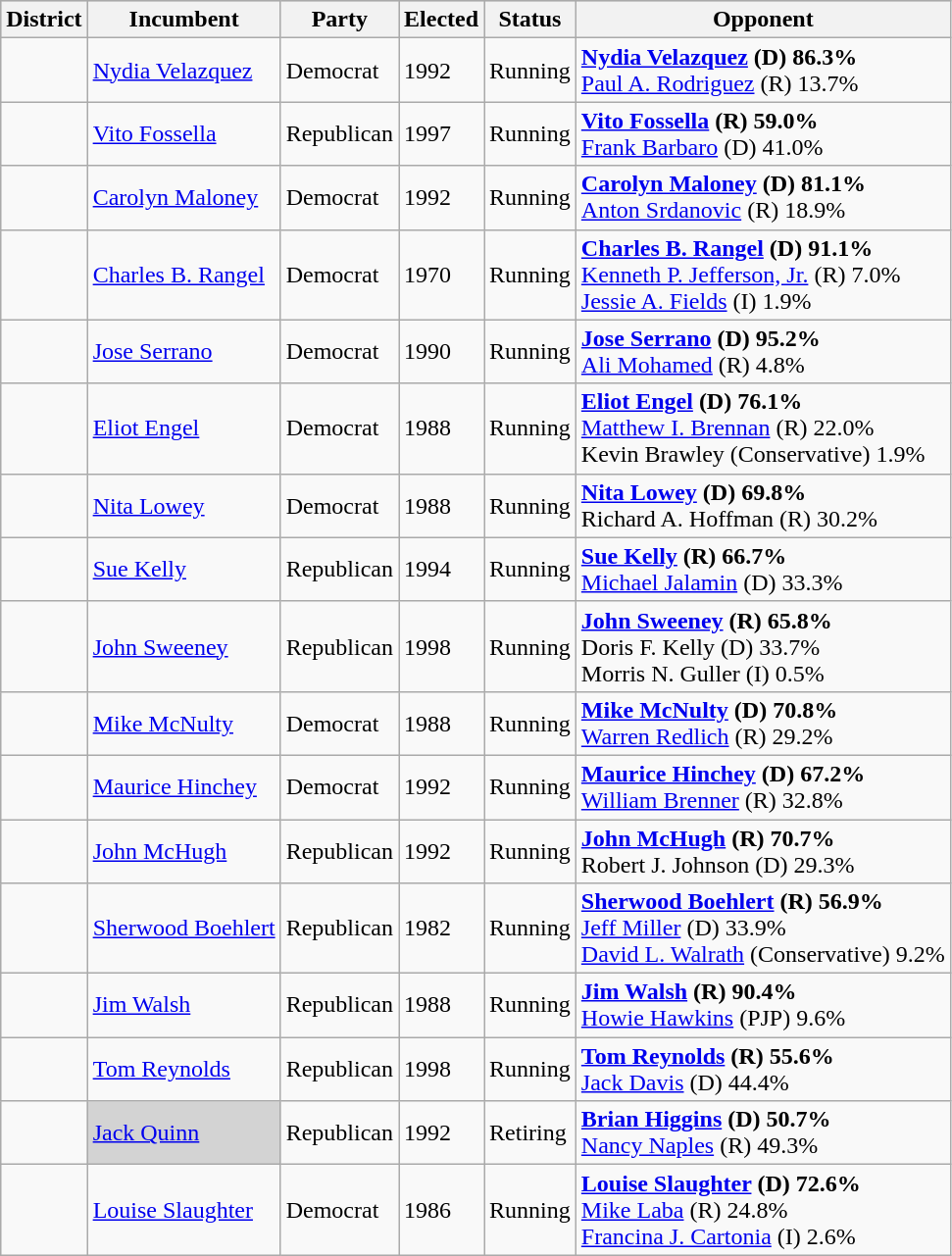<table class=wikitable>
<tr style="background-color:#cccccc;">
<th>District</th>
<th>Incumbent</th>
<th>Party</th>
<th>Elected</th>
<th>Status</th>
<th>Opponent</th>
</tr>
<tr>
<td></td>
<td><a href='#'>Nydia Velazquez</a></td>
<td>Democrat</td>
<td>1992</td>
<td>Running</td>
<td><strong><a href='#'>Nydia Velazquez</a> (D) 86.3%</strong><br><a href='#'>Paul A. Rodriguez</a> (R) 13.7%</td>
</tr>
<tr>
<td></td>
<td><a href='#'>Vito Fossella</a></td>
<td>Republican</td>
<td>1997</td>
<td>Running</td>
<td><strong><a href='#'>Vito Fossella</a> (R) 59.0%</strong><br><a href='#'>Frank Barbaro</a> (D) 41.0%</td>
</tr>
<tr>
<td></td>
<td><a href='#'>Carolyn Maloney</a></td>
<td>Democrat</td>
<td>1992</td>
<td>Running</td>
<td><strong><a href='#'>Carolyn Maloney</a> (D) 81.1%</strong><br><a href='#'>Anton Srdanovic</a> (R) 18.9%</td>
</tr>
<tr>
<td></td>
<td><a href='#'>Charles B. Rangel</a></td>
<td>Democrat</td>
<td>1970</td>
<td>Running</td>
<td><strong><a href='#'>Charles B. Rangel</a> (D) 91.1%</strong><br><a href='#'>Kenneth P. Jefferson, Jr.</a> (R) 7.0%<br><a href='#'>Jessie A. Fields</a> (I) 1.9%</td>
</tr>
<tr>
<td></td>
<td><a href='#'>Jose Serrano</a></td>
<td>Democrat</td>
<td>1990</td>
<td>Running</td>
<td><strong><a href='#'>Jose Serrano</a> (D) 95.2%</strong><br><a href='#'>Ali Mohamed</a> (R) 4.8%</td>
</tr>
<tr>
<td></td>
<td><a href='#'>Eliot Engel</a></td>
<td>Democrat</td>
<td>1988</td>
<td>Running</td>
<td><strong><a href='#'>Eliot Engel</a> (D) 76.1%</strong><br><a href='#'>Matthew I. Brennan</a> (R) 22.0%<br>Kevin Brawley (Conservative) 1.9%</td>
</tr>
<tr>
<td></td>
<td><a href='#'>Nita Lowey</a></td>
<td>Democrat</td>
<td>1988</td>
<td>Running</td>
<td><strong><a href='#'>Nita Lowey</a> (D) 69.8%</strong><br>Richard A. Hoffman (R) 30.2%</td>
</tr>
<tr>
<td></td>
<td><a href='#'>Sue Kelly</a></td>
<td>Republican</td>
<td>1994</td>
<td>Running</td>
<td><strong><a href='#'>Sue Kelly</a> (R) 66.7%</strong><br><a href='#'>Michael Jalamin</a> (D) 33.3%</td>
</tr>
<tr>
<td></td>
<td><a href='#'>John Sweeney</a></td>
<td>Republican</td>
<td>1998</td>
<td>Running</td>
<td><strong><a href='#'>John Sweeney</a> (R) 65.8%</strong><br>Doris F. Kelly (D) 33.7%<br>Morris N. Guller (I) 0.5%</td>
</tr>
<tr>
<td></td>
<td><a href='#'>Mike McNulty</a></td>
<td>Democrat</td>
<td>1988</td>
<td>Running</td>
<td><strong><a href='#'>Mike McNulty</a> (D) 70.8%</strong><br><a href='#'>Warren Redlich</a> (R) 29.2%</td>
</tr>
<tr>
<td></td>
<td><a href='#'>Maurice Hinchey</a></td>
<td>Democrat</td>
<td>1992</td>
<td>Running</td>
<td><strong><a href='#'>Maurice Hinchey</a> (D) 67.2%</strong><br><a href='#'>William Brenner</a> (R) 32.8%</td>
</tr>
<tr>
<td></td>
<td><a href='#'>John McHugh</a></td>
<td>Republican</td>
<td>1992</td>
<td>Running</td>
<td><strong><a href='#'>John McHugh</a> (R) 70.7%</strong><br>Robert J. Johnson (D) 29.3%</td>
</tr>
<tr>
<td></td>
<td><a href='#'>Sherwood Boehlert</a></td>
<td>Republican</td>
<td>1982</td>
<td>Running</td>
<td><strong><a href='#'>Sherwood Boehlert</a> (R) 56.9%</strong><br><a href='#'>Jeff Miller</a> (D) 33.9%<br><a href='#'>David L. Walrath</a> (Conservative) 9.2%</td>
</tr>
<tr>
<td></td>
<td><a href='#'>Jim Walsh</a></td>
<td>Republican</td>
<td>1988</td>
<td>Running</td>
<td><strong><a href='#'>Jim Walsh</a> (R) 90.4%</strong><br><a href='#'>Howie Hawkins</a> (PJP) 9.6%</td>
</tr>
<tr>
<td></td>
<td><a href='#'>Tom Reynolds</a></td>
<td>Republican</td>
<td>1998</td>
<td>Running</td>
<td><strong><a href='#'>Tom Reynolds</a> (R) 55.6%</strong><br><a href='#'>Jack Davis</a> (D) 44.4%</td>
</tr>
<tr>
<td></td>
<td bgcolor = "lightgrey"><a href='#'>Jack Quinn</a></td>
<td>Republican</td>
<td>1992</td>
<td>Retiring</td>
<td><strong><a href='#'>Brian Higgins</a> (D) 50.7%</strong><br><a href='#'>Nancy Naples</a> (R) 49.3%</td>
</tr>
<tr>
<td></td>
<td><a href='#'>Louise Slaughter</a></td>
<td>Democrat</td>
<td>1986</td>
<td>Running</td>
<td><strong><a href='#'>Louise Slaughter</a> (D) 72.6%</strong><br><a href='#'>Mike Laba</a> (R) 24.8%<br><a href='#'>Francina J. Cartonia</a> (I) 2.6%</td>
</tr>
</table>
